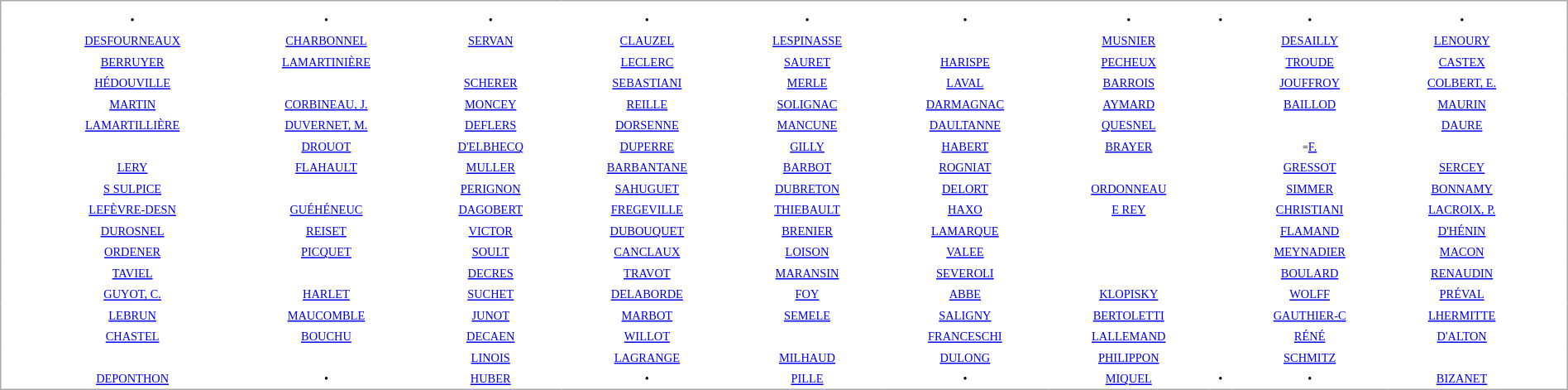<table align="center" border="0" cellspacing="0" cellpadding="3" style="border:1px solid #AAAAAA; border-collapse:collapse; font-size: 60%; text-align:center" width="100%">
<tr ---->
<th style="width: 2%;"></th>
<th></th>
<th></th>
<th></th>
<th></th>
<th></th>
<th></th>
<th></th>
<th></th>
<th></th>
<th></th>
<th style="width: 2%;"></th>
</tr>
<tr --->
<td></td>
<td>•</td>
<td>•</td>
<td>•</td>
<td>•</td>
<td>•</td>
<td>•</td>
<td>•</td>
<td>•</td>
<td>•</td>
<td>•</td>
<td></td>
</tr>
<tr --->
<td></td>
<td><a href='#'>DESFOURNEAUX</a></td>
<td><a href='#'>CHARBONNEL</a></td>
<td><a href='#'>SERVAN</a></td>
<td><a href='#'>CLAUZEL</a></td>
<td><a href='#'>LESPINASSE</a></td>
<td><a href='#'></a></td>
<td><a href='#'>MUSNIER</a></td>
<td><a href='#'></a></td>
<td><a href='#'>DESAILLY</a></td>
<td><a href='#'>LENOURY</a></td>
<td></td>
</tr>
<tr --->
<td></td>
<td><a href='#'>BERRUYER</a></td>
<td><a href='#'>LAMARTINIÈRE</a></td>
<td><a href='#'></a></td>
<td><a href='#'>LECLERC</a></td>
<td><a href='#'>SAURET</a></td>
<td><a href='#'>HARISPE</a></td>
<td><a href='#'>PECHEUX</a></td>
<td><a href='#'></a></td>
<td><a href='#'>TROUDE</a></td>
<td><a href='#'>CASTEX</a></td>
<td></td>
</tr>
<tr --->
<td></td>
<td><a href='#'>HÉDOUVILLE</a></td>
<td><a href='#'></a></td>
<td><a href='#'>SCHERER</a></td>
<td><a href='#'>SEBASTIANI</a></td>
<td><a href='#'>MERLE</a></td>
<td><a href='#'>LAVAL</a></td>
<td><a href='#'>BARROIS</a></td>
<td><a href='#'></a></td>
<td><a href='#'>JOUFFROY</a></td>
<td><a href='#'>COLBERT, E.</a></td>
<td></td>
</tr>
<tr --->
<td></td>
<td><a href='#'>MARTIN</a></td>
<td><a href='#'>CORBINEAU, J.</a></td>
<td><a href='#'>MONCEY</a></td>
<td><a href='#'>REILLE</a></td>
<td><a href='#'>SOLIGNAC</a></td>
<td><a href='#'>DARMAGNAC</a></td>
<td><a href='#'>AYMARD</a></td>
<td><a href='#'></a></td>
<td><a href='#'>BAILLOD</a></td>
<td><a href='#'>MAURIN</a></td>
<td></td>
</tr>
<tr --->
<td></td>
<td><a href='#'>LAMARTILLIÈRE</a></td>
<td><a href='#'>DUVERNET, M.</a></td>
<td><a href='#'>DEFLERS</a></td>
<td><a href='#'>DORSENNE</a></td>
<td><a href='#'>MANCUNE</a></td>
<td><a href='#'>DAULTANNE</a></td>
<td><a href='#'>QUESNEL</a></td>
<td><a href='#'></a></td>
<td><a href='#'></a></td>
<td><a href='#'>DAURE</a></td>
<td></td>
</tr>
<tr --->
<td></td>
<td><a href='#'></a></td>
<td><a href='#'>DROUOT</a></td>
<td><a href='#'>D'ELBHECQ</a></td>
<td><a href='#'>DUPERRE</a></td>
<td><a href='#'>GILLY</a></td>
<td><a href='#'>HABERT</a></td>
<td><a href='#'>BRAYER</a></td>
<td><a href='#'></a></td>
<td><a href='#'></a><small>=</small><a href='#'>F.</a></td>
<td><a href='#'></a></td>
<td></td>
</tr>
<tr --->
<td></td>
<td><a href='#'>LERY</a></td>
<td><a href='#'>FLAHAULT</a></td>
<td><a href='#'>MULLER</a></td>
<td><a href='#'>BARBANTANE</a></td>
<td><a href='#'>BARBOT</a></td>
<td><a href='#'>ROGNIAT</a></td>
<td><a href='#'></a></td>
<td><a href='#'></a></td>
<td><a href='#'>GRESSOT</a></td>
<td><a href='#'>SERCEY</a></td>
<td></td>
</tr>
<tr --->
<td></td>
<td><a href='#'>S SULPICE</a></td>
<td><a href='#'></a></td>
<td><a href='#'>PERIGNON</a></td>
<td><a href='#'>SAHUGUET</a></td>
<td><a href='#'>DUBRETON</a></td>
<td><a href='#'>DELORT</a></td>
<td><a href='#'>ORDONNEAU</a></td>
<td><a href='#'></a></td>
<td><a href='#'>SIMMER</a></td>
<td><a href='#'>BONNAMY</a></td>
<td></td>
</tr>
<tr --->
<td></td>
<td><a href='#'>LEFÈVRE-DESN</a></td>
<td><a href='#'>GUÉHÉNEUC</a></td>
<td><a href='#'>DAGOBERT</a></td>
<td><a href='#'>FREGEVILLE</a></td>
<td><a href='#'>THIEBAULT</a></td>
<td><a href='#'>HAXO</a></td>
<td><a href='#'>E REY</a></td>
<td><a href='#'></a></td>
<td><a href='#'>CHRISTIANI</a></td>
<td><a href='#'>LACROIX, P.</a></td>
<td></td>
</tr>
<tr --->
<td></td>
<td><a href='#'>DUROSNEL</a></td>
<td><a href='#'>REISET</a></td>
<td><a href='#'>VICTOR</a></td>
<td><a href='#'>DUBOUQUET</a></td>
<td><a href='#'>BRENIER</a></td>
<td><a href='#'>LAMARQUE</a></td>
<td><a href='#'></a></td>
<td><a href='#'></a></td>
<td><a href='#'>FLAMAND</a></td>
<td><a href='#'>D'HÉNIN</a></td>
<td></td>
</tr>
<tr --->
<td></td>
<td><a href='#'>ORDENER</a></td>
<td><a href='#'>PICQUET</a></td>
<td><a href='#'>SOULT</a></td>
<td><a href='#'>CANCLAUX</a></td>
<td><a href='#'>LOISON</a></td>
<td><a href='#'>VALEE</a></td>
<td><a href='#'></a></td>
<td><a href='#'></a></td>
<td><a href='#'>MEYNADIER</a></td>
<td><a href='#'>MACON</a></td>
<td></td>
</tr>
<tr --->
<td></td>
<td><a href='#'>TAVIEL</a></td>
<td><a href='#'></a></td>
<td><a href='#'>DECRES</a></td>
<td><a href='#'>TRAVOT</a></td>
<td><a href='#'>MARANSIN</a></td>
<td><a href='#'>SEVEROLI</a></td>
<td><a href='#'></a></td>
<td><a href='#'></a></td>
<td><a href='#'>BOULARD</a></td>
<td><a href='#'>RENAUDIN</a></td>
<td></td>
</tr>
<tr --->
<td></td>
<td><a href='#'>GUYOT, C.</a></td>
<td><a href='#'>HARLET</a></td>
<td><a href='#'>SUCHET</a></td>
<td><a href='#'>DELABORDE</a></td>
<td><a href='#'>FOY</a></td>
<td><a href='#'>ABBE</a></td>
<td><a href='#'>KLOPISKY</a></td>
<td><a href='#'></a></td>
<td><a href='#'>WOLFF</a></td>
<td><a href='#'>PRÉVAL</a></td>
<td></td>
</tr>
<tr --->
<td></td>
<td><a href='#'>LEBRUN</a></td>
<td><a href='#'>MAUCOMBLE</a></td>
<td><a href='#'>JUNOT</a></td>
<td><a href='#'>MARBOT</a></td>
<td><a href='#'>SEMELE</a></td>
<td><a href='#'>SALIGNY</a></td>
<td><a href='#'>BERTOLETTI</a></td>
<td><a href='#'></a></td>
<td><a href='#'>GAUTHIER-C</a></td>
<td><a href='#'>LHERMITTE</a></td>
<td></td>
</tr>
<tr --->
<td></td>
<td><a href='#'>CHASTEL</a></td>
<td><a href='#'>BOUCHU</a></td>
<td><a href='#'>DECAEN</a></td>
<td><a href='#'>WILLOT</a></td>
<td><a href='#'></a></td>
<td><a href='#'>FRANCESCHI</a></td>
<td><a href='#'>LALLEMAND</a></td>
<td><a href='#'></a></td>
<td><a href='#'>RÉNÉ</a></td>
<td><a href='#'>D'ALTON</a></td>
<td></td>
</tr>
<tr --->
<td></td>
<td><a href='#'></a></td>
<td><a href='#'></a></td>
<td><a href='#'>LINOIS</a></td>
<td><a href='#'>LAGRANGE</a></td>
<td><a href='#'>MILHAUD</a></td>
<td><a href='#'>DULONG</a></td>
<td><a href='#'>PHILIPPON</a></td>
<td><a href='#'></a></td>
<td><a href='#'>SCHMITZ</a></td>
<td><a href='#'></a></td>
<td></td>
</tr>
<tr --->
<td></td>
<td><a href='#'>DEPONTHON</a></td>
<td>•</td>
<td><a href='#'>HUBER</a></td>
<td>•</td>
<td><a href='#'>PILLE</a></td>
<td>•</td>
<td><a href='#'>MIQUEL</a></td>
<td>•</td>
<td>•</td>
<td><a href='#'>BIZANET</a></td>
<td></td>
</tr>
</table>
